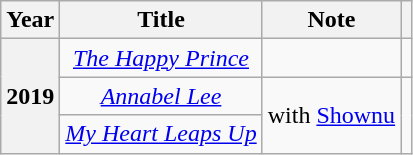<table class="wikitable sortable plainrowheaders" style="text-align: center;">
<tr>
<th scope="col">Year</th>
<th scope="col">Title</th>
<th scope="col">Note</th>
<th scope="col" class="unsortable"></th>
</tr>
<tr>
<th scope="row" rowspan="3">2019</th>
<td><em><a href='#'>The Happy Prince</a></em></td>
<td></td>
<td></td>
</tr>
<tr>
<td><em><a href='#'>Annabel Lee</a></em></td>
<td rowspan="2">with <a href='#'>Shownu</a></td>
<td rowspan="2"></td>
</tr>
<tr>
<td><em><a href='#'>My Heart Leaps Up</a></em></td>
</tr>
</table>
